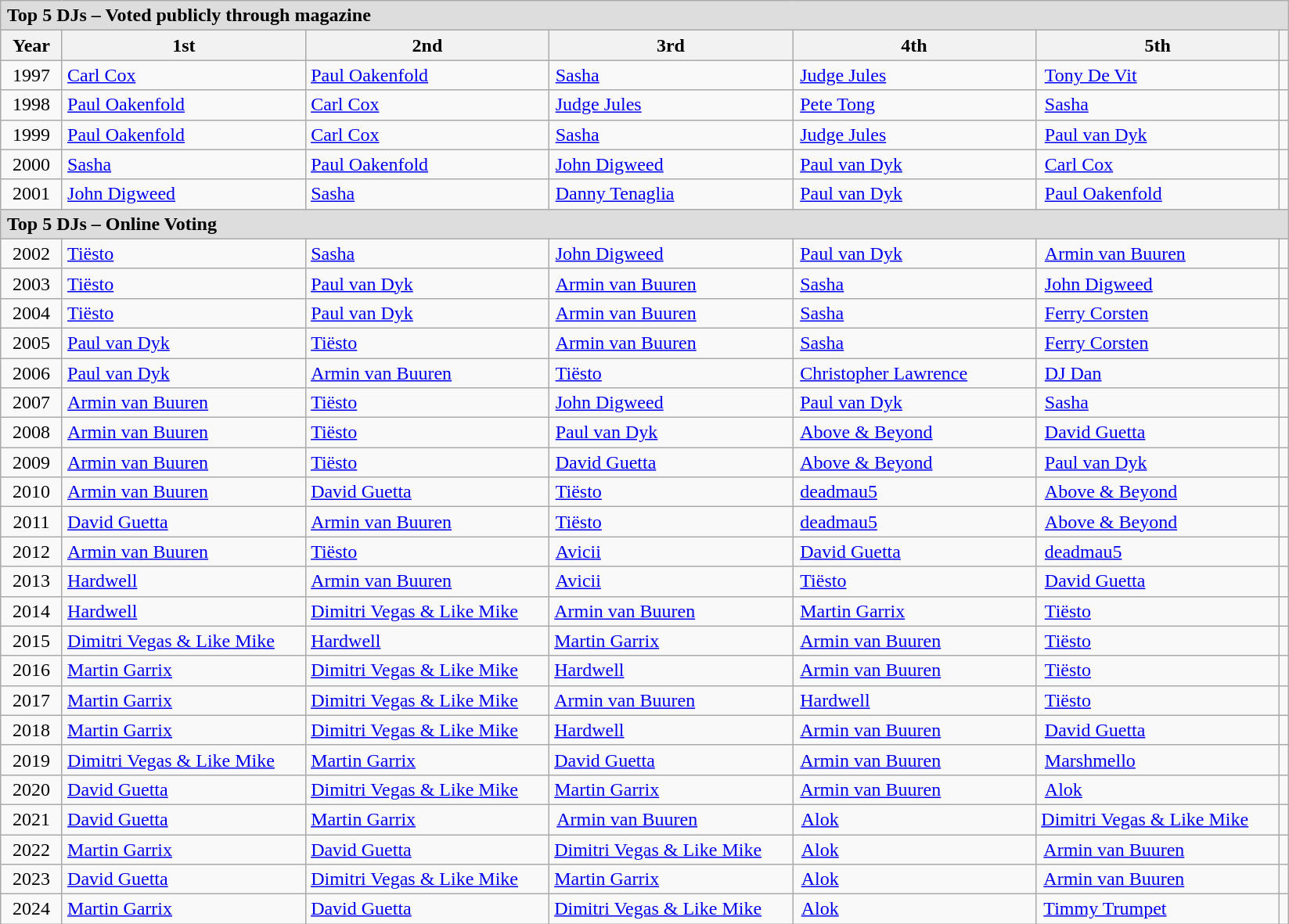<table class="wikitable" style="margin-left:1em;">
<tr>
<td colspan="7" style="background:#ddd; padding-left:5px;"><strong>Top 5 DJs – Voted publicly through magazine</strong></td>
</tr>
<tr>
<th style="width:45px;">Year</th>
<th style="width:200px;">1st</th>
<th style="width:200px;">2nd</th>
<th style="width:200px;">3rd</th>
<th style="width:200px;">4th</th>
<th style="width:200px;">5th</th>
<th></th>
</tr>
<tr>
<td style="text-align:center;">1997</td>
<td style="padding-left:4px;"><a href='#'>Carl Cox</a></td>
<td style="padding-left:4px;"><a href='#'>Paul Oakenfold</a></td>
<td style="padding-left:5px;"><a href='#'>Sasha</a></td>
<td style="padding-left:6px;"><a href='#'>Judge Jules</a></td>
<td style="padding-left:7px;"><a href='#'>Tony De Vit</a></td>
<td></td>
</tr>
<tr>
<td style="text-align:center;">1998</td>
<td style="padding-left:4px;"><a href='#'>Paul Oakenfold</a></td>
<td style="padding-left:4px;"><a href='#'>Carl Cox</a></td>
<td style="padding-left:5px;"><a href='#'>Judge Jules</a></td>
<td style="padding-left:6px;"><a href='#'>Pete Tong</a></td>
<td style="padding-left:7px;"><a href='#'>Sasha</a></td>
<td></td>
</tr>
<tr>
<td style="text-align:center;">1999</td>
<td style="padding-left:4px;"><a href='#'>Paul Oakenfold</a></td>
<td style="padding-left:4px;"><a href='#'>Carl Cox</a></td>
<td style="padding-left:5px;"><a href='#'>Sasha</a></td>
<td style="padding-left:6px;"><a href='#'>Judge Jules</a></td>
<td style="padding-left:7px;"><a href='#'>Paul van Dyk</a></td>
<td></td>
</tr>
<tr>
<td style="text-align:center;">2000</td>
<td style="padding-left:4px;"><a href='#'>Sasha</a></td>
<td style="padding-left:4px;"><a href='#'>Paul Oakenfold</a></td>
<td style="padding-left:5px;"><a href='#'>John Digweed</a></td>
<td style="padding-left:6px;"><a href='#'>Paul van Dyk</a></td>
<td style="padding-left:7px;"><a href='#'>Carl Cox</a></td>
<td></td>
</tr>
<tr>
<td style="text-align:center;">2001</td>
<td style="padding-left:4px;"><a href='#'>John Digweed</a></td>
<td style="padding-left:4px;"><a href='#'>Sasha</a></td>
<td style="padding-left:5px;"><a href='#'>Danny Tenaglia</a></td>
<td style="padding-left:6px;"><a href='#'>Paul van Dyk</a></td>
<td style="padding-left:7px;"><a href='#'>Paul Oakenfold</a></td>
<td></td>
</tr>
<tr>
<td colspan="8" style="background:#ddd; padding-left:5px;"><strong>Top 5 DJs – Online Voting</strong></td>
</tr>
<tr>
<td style="text-align:center;">2002</td>
<td style="padding-left:4px;"><a href='#'>Tiësto</a></td>
<td style="padding-left:4px;"><a href='#'>Sasha</a></td>
<td style="padding-left:5px;"><a href='#'>John Digweed</a></td>
<td style="padding-left:6px;"><a href='#'>Paul van Dyk</a></td>
<td style="padding-left:7px;"><a href='#'>Armin van Buuren</a></td>
<td></td>
</tr>
<tr>
<td style="text-align:center;">2003</td>
<td style="padding-left:4px;"><a href='#'>Tiësto</a></td>
<td style="padding-left:4px;"><a href='#'>Paul van Dyk</a></td>
<td style="padding-left:5px;"><a href='#'>Armin van Buuren</a></td>
<td style="padding-left:6px;"><a href='#'>Sasha</a></td>
<td style="padding-left:7px;"><a href='#'>John Digweed</a></td>
<td></td>
</tr>
<tr>
<td style="text-align:center;">2004</td>
<td style="padding-left:4px;"><a href='#'>Tiësto</a></td>
<td style="padding-left:4px;"><a href='#'>Paul van Dyk</a></td>
<td style="padding-left:5px;"><a href='#'>Armin van Buuren</a></td>
<td style="padding-left:6px;"><a href='#'>Sasha</a></td>
<td style="padding-left:7px;"><a href='#'>Ferry Corsten</a></td>
<td></td>
</tr>
<tr>
<td style="text-align:center;">2005</td>
<td style="padding-left:4px;"><a href='#'>Paul van Dyk</a></td>
<td style="padding-left:4px;"><a href='#'>Tiësto</a></td>
<td style="padding-left:5px;"><a href='#'>Armin van Buuren</a></td>
<td style="padding-left:6px;"><a href='#'>Sasha</a></td>
<td style="padding-left:7px;"><a href='#'>Ferry Corsten</a></td>
<td></td>
</tr>
<tr>
<td style="text-align:center;">2006</td>
<td style="padding-left:4px;"><a href='#'>Paul van Dyk</a></td>
<td style="padding-left:4px;"><a href='#'>Armin van Buuren</a></td>
<td style="padding-left:5px;"><a href='#'>Tiësto</a></td>
<td style="padding-left:6px;"><a href='#'>Christopher Lawrence</a></td>
<td style="padding-left:7px;"><a href='#'>DJ Dan</a></td>
<td></td>
</tr>
<tr>
<td style="text-align:center;">2007</td>
<td style="padding-left:4px;"><a href='#'>Armin van Buuren</a></td>
<td style="padding-left:4px;"><a href='#'>Tiësto</a></td>
<td style="padding-left:5px;"><a href='#'>John Digweed</a></td>
<td style="padding-left:6px;"><a href='#'>Paul van Dyk</a></td>
<td style="padding-left:7px;"><a href='#'>Sasha</a></td>
<td></td>
</tr>
<tr>
<td style="text-align:center;">2008</td>
<td style="padding-left:4px;"><a href='#'>Armin van Buuren</a></td>
<td style="padding-left:4px;"><a href='#'>Tiësto</a></td>
<td style="padding-left:5px;"><a href='#'>Paul van Dyk</a></td>
<td style="padding-left:6px;"><a href='#'>Above & Beyond</a></td>
<td style="padding-left:7px;"><a href='#'>David Guetta</a></td>
<td></td>
</tr>
<tr>
<td style="text-align:center;">2009</td>
<td style="padding-left:4px;"><a href='#'>Armin van Buuren</a></td>
<td style="padding-left:4px;"><a href='#'>Tiësto</a></td>
<td style="padding-left:5px;"><a href='#'>David Guetta</a></td>
<td style="padding-left:6px;"><a href='#'>Above & Beyond</a></td>
<td style="padding-left:7px;"><a href='#'>Paul van Dyk</a></td>
<td></td>
</tr>
<tr>
<td style="text-align:center;">2010</td>
<td style="padding-left:4px;"><a href='#'>Armin van Buuren</a></td>
<td style="padding-left:4px;"><a href='#'>David Guetta</a></td>
<td style="padding-left:5px;"><a href='#'>Tiësto</a></td>
<td style="padding-left:6px;"><a href='#'>deadmau5</a></td>
<td style="padding-left:7px;"><a href='#'>Above & Beyond</a></td>
<td></td>
</tr>
<tr>
<td style="text-align:center;">2011</td>
<td style="padding-left:4px;"><a href='#'>David Guetta</a></td>
<td style="padding-left:4px;"><a href='#'>Armin van Buuren</a></td>
<td style="padding-left:5px;"><a href='#'>Tiësto</a></td>
<td style="padding-left:6px;"><a href='#'>deadmau5</a></td>
<td style="padding-left:7px;"><a href='#'>Above & Beyond</a></td>
<td></td>
</tr>
<tr>
<td style="text-align:center;">2012</td>
<td style="padding-left:4px;"><a href='#'>Armin van Buuren</a></td>
<td style="padding-left:4px;"><a href='#'>Tiësto</a></td>
<td style="padding-left:5px;"><a href='#'>Avicii</a></td>
<td style="padding-left:6px;"><a href='#'>David Guetta</a></td>
<td style="padding-left:7px;"><a href='#'>deadmau5</a></td>
<td></td>
</tr>
<tr>
<td style="text-align:center;">2013</td>
<td style="padding-left:4px;"><a href='#'>Hardwell</a></td>
<td style="padding-left:4px;"><a href='#'>Armin van Buuren</a></td>
<td style="padding-left:5px;"><a href='#'>Avicii</a></td>
<td style="padding-left:6px;"><a href='#'>Tiësto</a></td>
<td style="padding-left:7px;"><a href='#'>David Guetta</a></td>
<td></td>
</tr>
<tr>
<td style="text-align:center;">2014</td>
<td style="padding-left:4px;"><a href='#'>Hardwell</a></td>
<td style="padding-left:4px;"><a href='#'>Dimitri Vegas & Like Mike</a></td>
<td style="padding-left:4px;"><a href='#'>Armin van Buuren</a></td>
<td style="padding-left:6px;"><a href='#'>Martin Garrix</a></td>
<td style="padding-left:7px;"><a href='#'>Tiësto</a></td>
<td></td>
</tr>
<tr>
<td style="text-align:center;">2015</td>
<td style="padding-left:4px;"><a href='#'>Dimitri Vegas & Like Mike</a></td>
<td style="padding-left:4px;"><a href='#'>Hardwell</a></td>
<td style="padding-left:4px;"><a href='#'>Martin Garrix</a></td>
<td style="padding-left:6px;"><a href='#'>Armin van Buuren</a></td>
<td style="padding-left:7px;"><a href='#'>Tiësto</a></td>
<td></td>
</tr>
<tr>
<td style="text-align:center;">2016</td>
<td style="padding-left:4px;"><a href='#'>Martin Garrix</a></td>
<td style="padding-left:4px;"><a href='#'>Dimitri Vegas & Like Mike</a></td>
<td style="padding-left:4px;"><a href='#'>Hardwell</a></td>
<td style="padding-left:6px;"><a href='#'>Armin van Buuren</a></td>
<td style="padding-left:7px;"><a href='#'>Tiësto</a></td>
<td></td>
</tr>
<tr>
<td style="text-align:center;">2017</td>
<td style="padding-left:4px;"><a href='#'>Martin Garrix</a></td>
<td style="padding-left:4px;"><a href='#'>Dimitri Vegas & Like Mike</a></td>
<td style="padding-left:4px;"><a href='#'>Armin van Buuren</a></td>
<td style="padding-left:6px;"><a href='#'>Hardwell</a></td>
<td style="padding-left:7px;"><a href='#'>Tiësto</a></td>
<td></td>
</tr>
<tr>
<td style="text-align:center;">2018</td>
<td style="padding-left:4px;"><a href='#'>Martin Garrix</a></td>
<td style="padding-left:4px;"><a href='#'>Dimitri Vegas & Like Mike</a></td>
<td style="padding-left:4px;"><a href='#'>Hardwell</a></td>
<td style="padding-left:6px;"><a href='#'>Armin van Buuren</a></td>
<td style="padding-left:7px;"><a href='#'>David Guetta</a></td>
<td></td>
</tr>
<tr>
<td style="text-align:center;">2019</td>
<td style="padding-left:4px;"><a href='#'>Dimitri Vegas & Like Mike</a></td>
<td style="padding-left:4px;"><a href='#'>Martin Garrix</a></td>
<td style="padding-left:4px;"><a href='#'>David Guetta</a></td>
<td style="padding-left:6px;"><a href='#'>Armin van Buuren</a></td>
<td style="padding-left:7px;"><a href='#'>Marshmello</a></td>
<td></td>
</tr>
<tr>
<td style="text-align:center;">2020</td>
<td style="padding-left:4px;"><a href='#'>David Guetta</a></td>
<td style="padding-left:4px;"><a href='#'>Dimitri Vegas & Like Mike</a></td>
<td style="padding-left:4px;"><a href='#'>Martin Garrix</a></td>
<td style="padding-left:6px;"><a href='#'>Armin van Buuren</a></td>
<td style="padding-left:7px;"><a href='#'>Alok</a></td>
<td></td>
</tr>
<tr>
<td style="text-align:center;">2021</td>
<td style="padding-left:4px;"><a href='#'>David Guetta</a></td>
<td style="padding-left:4px;"><a href='#'>Martin Garrix</a></td>
<td style="padding-left:6px;"><a href='#'>Armin van Buuren</a></td>
<td style="padding-left:7px;"><a href='#'>Alok</a></td>
<td style="padding-left:4px;"><a href='#'>Dimitri Vegas & Like Mike</a></td>
<td></td>
</tr>
<tr>
<td style="text-align:center;">2022</td>
<td style="padding-left:4px;"><a href='#'>Martin Garrix</a></td>
<td style="padding-left:4px;"><a href='#'>David Guetta</a></td>
<td style="padding-left:4px;"><a href='#'>Dimitri Vegas & Like Mike</a></td>
<td style="padding-left:7px;"><a href='#'>Alok</a></td>
<td style="padding-left:6px;"><a href='#'>Armin van Buuren</a></td>
<td></td>
</tr>
<tr>
<td style="text-align:center;">2023</td>
<td style="padding-left:4px;"><a href='#'>David Guetta</a></td>
<td style="padding-left:4px;"><a href='#'>Dimitri Vegas & Like Mike</a></td>
<td style="padding-left:4px;"><a href='#'>Martin Garrix</a></td>
<td style="padding-left:7px;"><a href='#'>Alok</a></td>
<td style="padding-left:6px;"><a href='#'>Armin van Buuren</a></td>
<td></td>
</tr>
<tr>
<td style="text-align:center;">2024</td>
<td style="padding-left:4px;"><a href='#'>Martin Garrix</a></td>
<td style="padding-left:4px;"><a href='#'>David Guetta</a></td>
<td style="padding-left:4px;"><a href='#'>Dimitri Vegas & Like Mike</a></td>
<td style="padding-left:7px;"><a href='#'>Alok</a></td>
<td style="padding-left:6px;"><a href='#'>Timmy Trumpet</a></td>
<td></td>
</tr>
</table>
